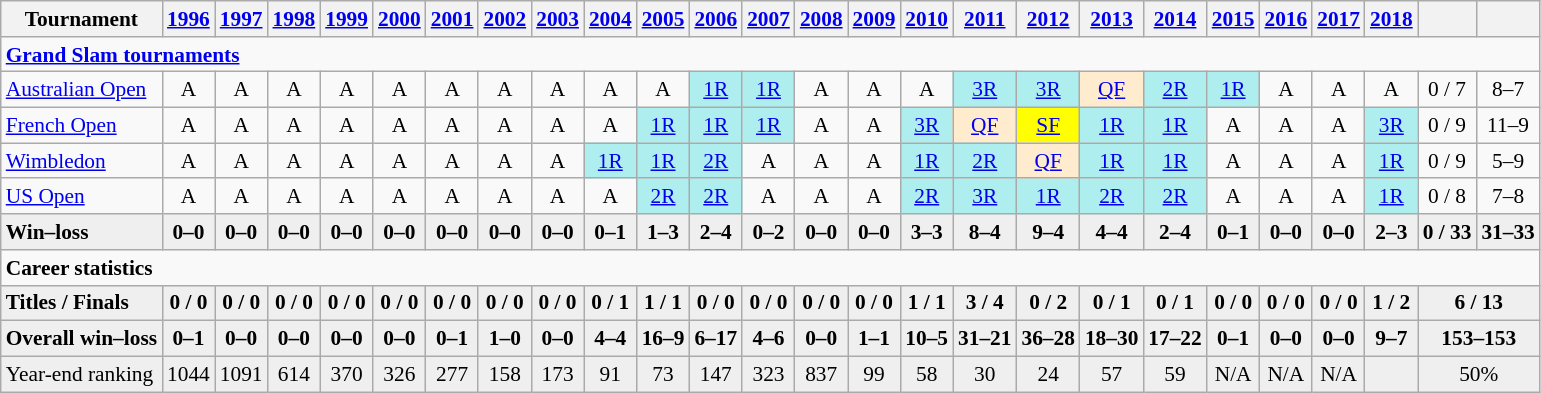<table class=wikitable style=text-align:center;font-size:89%>
<tr>
<th>Tournament</th>
<th><a href='#'>1996</a></th>
<th><a href='#'>1997</a></th>
<th><a href='#'>1998</a></th>
<th><a href='#'>1999</a></th>
<th><a href='#'>2000</a></th>
<th><a href='#'>2001</a></th>
<th><a href='#'>2002</a></th>
<th><a href='#'>2003</a></th>
<th><a href='#'>2004</a></th>
<th><a href='#'>2005</a></th>
<th><a href='#'>2006</a></th>
<th><a href='#'>2007</a></th>
<th><a href='#'>2008</a></th>
<th><a href='#'>2009</a></th>
<th><a href='#'>2010</a></th>
<th><a href='#'>2011</a></th>
<th><a href='#'>2012</a></th>
<th><a href='#'>2013</a></th>
<th><a href='#'>2014</a></th>
<th><a href='#'>2015</a></th>
<th><a href='#'>2016</a></th>
<th><a href='#'>2017</a></th>
<th><a href='#'>2018</a></th>
<th></th>
<th></th>
</tr>
<tr>
<td colspan="26" align="left"><strong><a href='#'>Grand Slam tournaments</a></strong></td>
</tr>
<tr>
<td align=left><a href='#'>Australian Open</a></td>
<td>A</td>
<td>A</td>
<td>A</td>
<td>A</td>
<td>A</td>
<td>A</td>
<td>A</td>
<td>A</td>
<td>A</td>
<td>A</td>
<td bgcolor=afeeee><a href='#'>1R</a></td>
<td bgcolor=afeeee><a href='#'>1R</a></td>
<td>A</td>
<td>A</td>
<td>A</td>
<td bgcolor=afeeee><a href='#'>3R</a></td>
<td bgcolor=afeeee><a href='#'>3R</a></td>
<td bgcolor=ffebcd><a href='#'>QF</a></td>
<td bgcolor=afeeee><a href='#'>2R</a></td>
<td bgcolor=afeeee><a href='#'>1R</a></td>
<td>A</td>
<td>A</td>
<td>A</td>
<td>0 / 7</td>
<td>8–7</td>
</tr>
<tr>
<td align=left><a href='#'>French Open</a></td>
<td>A</td>
<td>A</td>
<td>A</td>
<td>A</td>
<td>A</td>
<td>A</td>
<td>A</td>
<td>A</td>
<td>A</td>
<td bgcolor=afeeee><a href='#'>1R</a></td>
<td bgcolor=afeeee><a href='#'>1R</a></td>
<td bgcolor=afeeee><a href='#'>1R</a></td>
<td>A</td>
<td>A</td>
<td bgcolor=afeeee><a href='#'>3R</a></td>
<td bgcolor=ffebcd><a href='#'>QF</a></td>
<td bgcolor=yellow><a href='#'>SF</a></td>
<td bgcolor=afeeee><a href='#'>1R</a></td>
<td bgcolor=afeeee><a href='#'>1R</a></td>
<td>A</td>
<td>A</td>
<td>A</td>
<td bgcolor=afeeee><a href='#'>3R</a></td>
<td>0 / 9</td>
<td>11–9</td>
</tr>
<tr>
<td align=left><a href='#'>Wimbledon</a></td>
<td>A</td>
<td>A</td>
<td>A</td>
<td>A</td>
<td>A</td>
<td>A</td>
<td>A</td>
<td>A</td>
<td bgcolor=afeeee><a href='#'>1R</a></td>
<td bgcolor=afeeee><a href='#'>1R</a></td>
<td bgcolor=afeeee><a href='#'>2R</a></td>
<td>A</td>
<td>A</td>
<td>A</td>
<td bgcolor=afeeee><a href='#'>1R</a></td>
<td bgcolor=afeeee><a href='#'>2R</a></td>
<td bgcolor=ffebcd><a href='#'>QF</a></td>
<td bgcolor=afeeee><a href='#'>1R</a></td>
<td bgcolor=afeeee><a href='#'>1R</a></td>
<td>A</td>
<td>A</td>
<td>A</td>
<td bgcolor=afeeee><a href='#'>1R</a></td>
<td>0 / 9</td>
<td>5–9</td>
</tr>
<tr>
<td align=left><a href='#'>US Open</a></td>
<td>A</td>
<td>A</td>
<td>A</td>
<td>A</td>
<td>A</td>
<td>A</td>
<td>A</td>
<td>A</td>
<td>A</td>
<td bgcolor=afeeee><a href='#'>2R</a></td>
<td bgcolor=afeeee><a href='#'>2R</a></td>
<td>A</td>
<td>A</td>
<td>A</td>
<td bgcolor=afeeee><a href='#'>2R</a></td>
<td bgcolor=afeeee><a href='#'>3R</a></td>
<td bgcolor=afeeee><a href='#'>1R</a></td>
<td bgcolor=afeeee><a href='#'>2R</a></td>
<td bgcolor=afeeee><a href='#'>2R</a></td>
<td>A</td>
<td>A</td>
<td>A</td>
<td bgcolor=afeeee><a href='#'>1R</a></td>
<td>0 / 8</td>
<td>7–8</td>
</tr>
<tr style="font-weight:bold; background:#efefef;">
<td style=text-align:left>Win–loss</td>
<td>0–0</td>
<td>0–0</td>
<td>0–0</td>
<td>0–0</td>
<td>0–0</td>
<td>0–0</td>
<td>0–0</td>
<td>0–0</td>
<td>0–1</td>
<td>1–3</td>
<td>2–4</td>
<td>0–2</td>
<td>0–0</td>
<td>0–0</td>
<td>3–3</td>
<td>8–4</td>
<td>9–4</td>
<td>4–4</td>
<td>2–4</td>
<td>0–1</td>
<td>0–0</td>
<td>0–0</td>
<td>2–3</td>
<td>0 / 33</td>
<td>31–33</td>
</tr>
<tr>
<td colspan="26" align="left"><strong>Career statistics</strong></td>
</tr>
<tr style="font-weight:bold; background:#efefef;">
<td style=text-align:left>Titles / Finals</td>
<td>0 / 0</td>
<td>0 / 0</td>
<td>0 / 0</td>
<td>0 / 0</td>
<td>0 / 0</td>
<td>0 / 0</td>
<td>0 / 0</td>
<td>0 / 0</td>
<td>0 / 1</td>
<td>1 / 1</td>
<td>0 / 0</td>
<td>0 / 0</td>
<td>0 / 0</td>
<td>0 / 0</td>
<td>1 / 1</td>
<td>3 / 4</td>
<td>0 / 2</td>
<td>0 / 1</td>
<td>0 / 1</td>
<td>0 / 0</td>
<td>0 / 0</td>
<td>0 / 0</td>
<td>1 / 2</td>
<td colspan="2">6 / 13</td>
</tr>
<tr style="font-weight:bold; background:#efefef;">
<td style=text-align:left>Overall win–loss</td>
<td>0–1</td>
<td>0–0</td>
<td>0–0</td>
<td>0–0</td>
<td>0–0</td>
<td>0–1</td>
<td>1–0</td>
<td>0–0</td>
<td>4–4</td>
<td>16–9</td>
<td>6–17</td>
<td>4–6</td>
<td>0–0</td>
<td>1–1</td>
<td>10–5</td>
<td>31–21</td>
<td>36–28</td>
<td>18–30</td>
<td>17–22</td>
<td>0–1</td>
<td>0–0</td>
<td>0–0</td>
<td>9–7</td>
<td colspan="2">153–153</td>
</tr>
<tr bgcolor=efefef>
<td align=left>Year-end ranking</td>
<td>1044</td>
<td>1091</td>
<td>614</td>
<td>370</td>
<td>326</td>
<td>277</td>
<td>158</td>
<td>173</td>
<td>91</td>
<td>73</td>
<td>147</td>
<td>323</td>
<td>837</td>
<td>99</td>
<td>58</td>
<td>30</td>
<td>24</td>
<td>57</td>
<td>59</td>
<td>N/A</td>
<td>N/A</td>
<td>N/A</td>
<td></td>
<td colspan="2">50%</td>
</tr>
</table>
